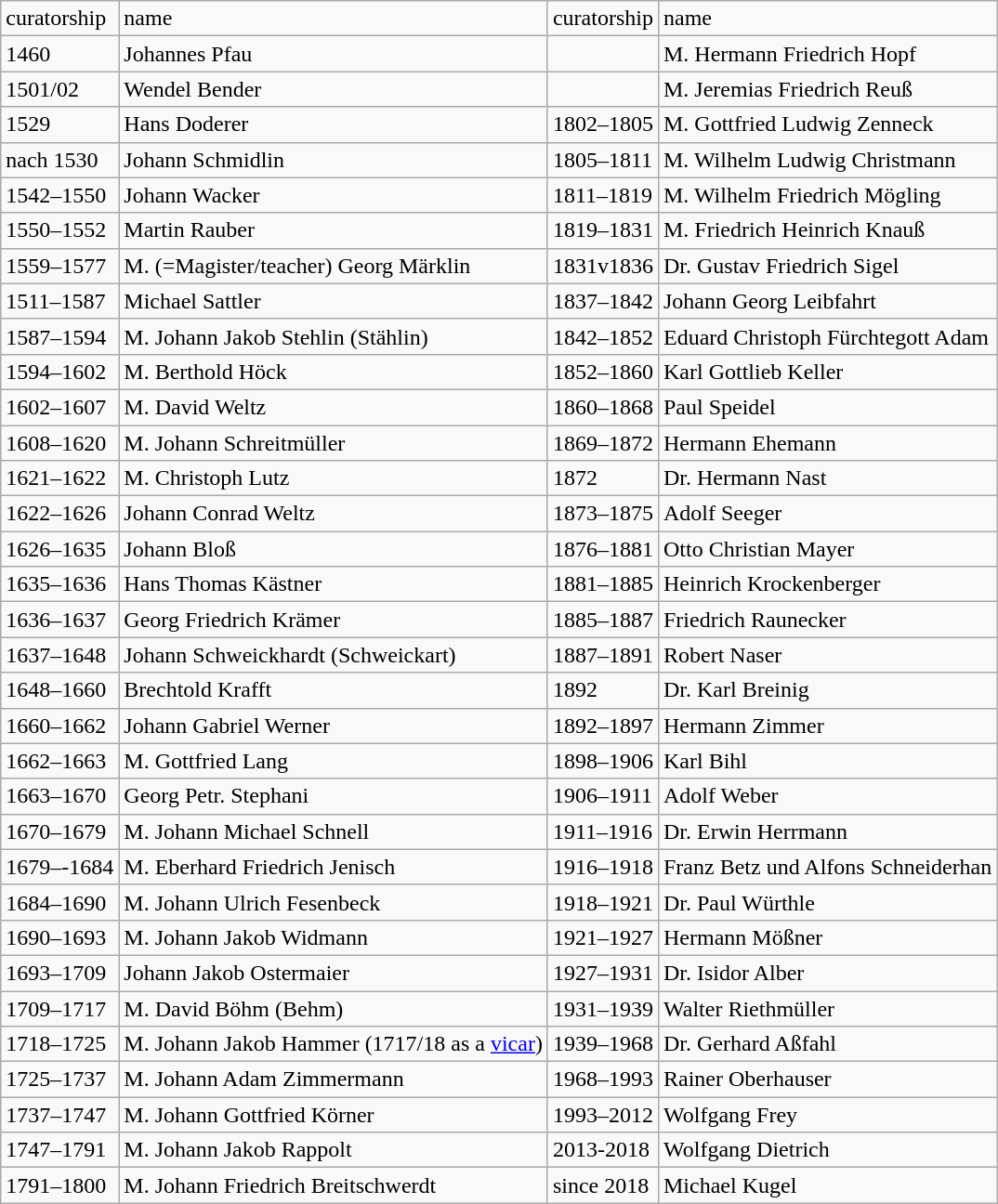<table class="wikitable" border="1">
<tr>
<td>curatorship</td>
<td>name</td>
<td>curatorship</td>
<td>name</td>
</tr>
<tr>
<td>1460</td>
<td>Johannes Pfau</td>
<td></td>
<td>M. Hermann Friedrich Hopf</td>
</tr>
<tr>
<td>1501/02</td>
<td>Wendel Bender</td>
<td></td>
<td>M. Jeremias Friedrich Reuß</td>
</tr>
<tr>
<td>1529</td>
<td>Hans Doderer</td>
<td>1802–1805</td>
<td>M. Gottfried Ludwig Zenneck</td>
</tr>
<tr>
<td>nach 1530</td>
<td>Johann Schmidlin</td>
<td>1805–1811</td>
<td>M. Wilhelm Ludwig Christmann</td>
</tr>
<tr>
<td>1542–1550</td>
<td>Johann Wacker</td>
<td>1811–1819</td>
<td>M. Wilhelm Friedrich Mögling</td>
</tr>
<tr>
<td>1550–1552</td>
<td>Martin Rauber</td>
<td>1819–1831</td>
<td>M. Friedrich Heinrich Knauß</td>
</tr>
<tr>
<td>1559–1577</td>
<td>M. (=Magister/teacher) Georg Märklin</td>
<td>1831v1836</td>
<td>Dr. Gustav Friedrich Sigel</td>
</tr>
<tr>
<td>1511–1587</td>
<td>Michael Sattler</td>
<td>1837–1842</td>
<td>Johann Georg Leibfahrt</td>
</tr>
<tr>
<td>1587–1594</td>
<td>M. Johann Jakob Stehlin (Stählin)</td>
<td>1842–1852</td>
<td>Eduard Christoph Fürchtegott Adam</td>
</tr>
<tr>
<td>1594–1602</td>
<td>M. Berthold Höck</td>
<td>1852–1860</td>
<td>Karl Gottlieb Keller</td>
</tr>
<tr>
<td>1602–1607</td>
<td>M. David Weltz</td>
<td>1860–1868</td>
<td>Paul Speidel</td>
</tr>
<tr>
<td>1608–1620</td>
<td>M. Johann Schreitmüller</td>
<td>1869–1872</td>
<td>Hermann Ehemann</td>
</tr>
<tr>
<td>1621–1622</td>
<td>M. Christoph Lutz</td>
<td>1872</td>
<td>Dr. Hermann Nast</td>
</tr>
<tr>
<td>1622–1626</td>
<td>Johann Conrad Weltz</td>
<td>1873–1875</td>
<td>Adolf Seeger</td>
</tr>
<tr>
<td>1626–1635</td>
<td>Johann Bloß</td>
<td>1876–1881</td>
<td>Otto Christian Mayer</td>
</tr>
<tr>
<td>1635–1636</td>
<td>Hans Thomas Kästner</td>
<td>1881–1885</td>
<td>Heinrich Krockenberger</td>
</tr>
<tr>
<td>1636–1637</td>
<td>Georg Friedrich Krämer</td>
<td>1885–1887</td>
<td>Friedrich Raunecker</td>
</tr>
<tr>
<td>1637–1648</td>
<td>Johann Schweickhardt (Schweickart)</td>
<td>1887–1891</td>
<td>Robert Naser</td>
</tr>
<tr>
<td>1648–1660</td>
<td>Brechtold Krafft</td>
<td>1892</td>
<td>Dr. Karl Breinig</td>
</tr>
<tr>
<td>1660–1662</td>
<td>Johann Gabriel Werner</td>
<td>1892–1897</td>
<td>Hermann Zimmer</td>
</tr>
<tr>
<td>1662–1663</td>
<td>M. Gottfried Lang</td>
<td>1898–1906</td>
<td>Karl Bihl</td>
</tr>
<tr>
<td>1663–1670</td>
<td>Georg Petr. Stephani</td>
<td>1906–1911</td>
<td>Adolf Weber</td>
</tr>
<tr>
<td>1670–1679</td>
<td>M. Johann Michael Schnell</td>
<td>1911–1916</td>
<td>Dr. Erwin Herrmann</td>
</tr>
<tr>
<td>1679–-1684</td>
<td>M. Eberhard Friedrich Jenisch</td>
<td>1916–1918</td>
<td>Franz Betz und Alfons Schneiderhan</td>
</tr>
<tr>
<td>1684–1690</td>
<td>M. Johann Ulrich Fesenbeck</td>
<td>1918–1921</td>
<td>Dr. Paul Würthle</td>
</tr>
<tr>
<td>1690–1693</td>
<td>M. Johann Jakob Widmann</td>
<td>1921–1927</td>
<td>Hermann Mößner</td>
</tr>
<tr>
<td>1693–1709</td>
<td>Johann Jakob Ostermaier</td>
<td>1927–1931</td>
<td>Dr. Isidor Alber</td>
</tr>
<tr>
<td>1709–1717</td>
<td>M. David Böhm (Behm)</td>
<td>1931–1939</td>
<td>Walter Riethmüller</td>
</tr>
<tr>
<td>1718–1725</td>
<td>M. Johann Jakob Hammer (1717/18 as a <a href='#'>vicar</a>)</td>
<td>1939–1968</td>
<td>Dr. Gerhard Aßfahl</td>
</tr>
<tr>
<td>1725–1737</td>
<td>M. Johann Adam Zimmermann</td>
<td>1968–1993</td>
<td>Rainer Oberhauser</td>
</tr>
<tr>
<td>1737–1747</td>
<td>M. Johann Gottfried Körner</td>
<td>1993–2012</td>
<td>Wolfgang Frey</td>
</tr>
<tr>
<td>1747–1791</td>
<td>M. Johann Jakob Rappolt</td>
<td>2013-2018</td>
<td>Wolfgang Dietrich</td>
</tr>
<tr>
<td>1791–1800</td>
<td>M. Johann Friedrich Breitschwerdt</td>
<td>since 2018</td>
<td>Michael Kugel</td>
</tr>
</table>
